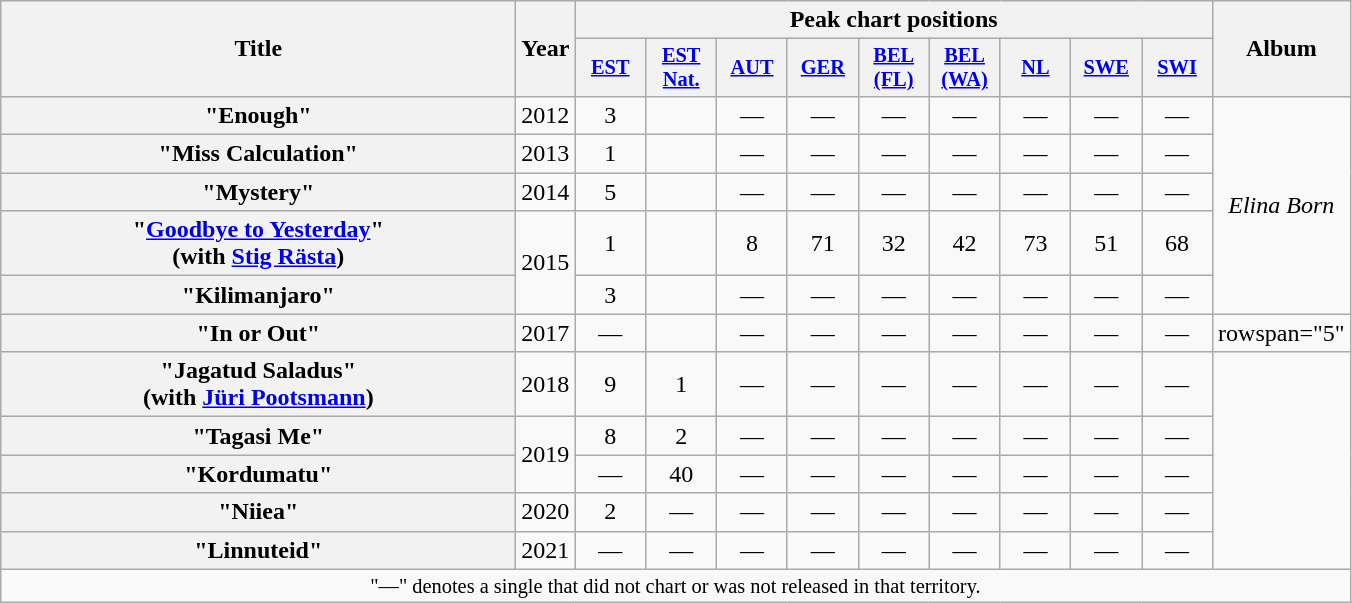<table class="wikitable plainrowheaders" style="text-align:center;">
<tr>
<th scope="col" rowspan="2" style="width:21em;">Title</th>
<th scope="col" rowspan="2" style="width:1em;">Year</th>
<th scope="col" colspan="9">Peak chart positions</th>
<th scope="col" rowspan="2">Album</th>
</tr>
<tr>
<th scope="col" style="width:3em;font-size:85%;"><a href='#'>EST</a><br></th>
<th scope="col" style="width:3em;font-size:85%;"><a href='#'>EST Nat.</a><br></th>
<th scope="col" style="width:3em;font-size:85%;"><a href='#'>AUT</a><br></th>
<th scope="col" style="width:3em;font-size:85%;"><a href='#'>GER</a><br></th>
<th scope="col" style="width:3em;font-size:85%;"><a href='#'>BEL<br>(FL)</a><br></th>
<th scope="col" style="width:3em;font-size:85%;"><a href='#'>BEL<br>(WA)</a><br></th>
<th scope="col" style="width:3em;font-size:85%;"><a href='#'>NL</a><br></th>
<th scope="col" style="width:3em;font-size:85%;"><a href='#'>SWE</a><br></th>
<th scope="col" style="width:3em;font-size:85%;"><a href='#'>SWI</a><br></th>
</tr>
<tr>
<th scope="row">"Enough"</th>
<td>2012</td>
<td>3</td>
<td></td>
<td>—</td>
<td>—</td>
<td>—</td>
<td>—</td>
<td>—</td>
<td>—</td>
<td>—</td>
<td rowspan="5"><em>Elina Born</em></td>
</tr>
<tr>
<th scope="row">"Miss Calculation"</th>
<td>2013</td>
<td>1</td>
<td></td>
<td>—</td>
<td>—</td>
<td>—</td>
<td>—</td>
<td>—</td>
<td>—</td>
<td>—</td>
</tr>
<tr>
<th scope="row">"Mystery"</th>
<td>2014</td>
<td>5</td>
<td></td>
<td>—</td>
<td>—</td>
<td>—</td>
<td>—</td>
<td>—</td>
<td>—</td>
<td>—</td>
</tr>
<tr>
<th scope="row">"<a href='#'>Goodbye to Yesterday</a>"<br><span>(with <a href='#'>Stig Rästa</a>)</span></th>
<td rowspan="2">2015</td>
<td>1</td>
<td></td>
<td>8</td>
<td>71</td>
<td>32</td>
<td>42</td>
<td>73</td>
<td>51</td>
<td>68</td>
</tr>
<tr>
<th scope="row">"Kilimanjaro"</th>
<td>3</td>
<td></td>
<td>—</td>
<td>—</td>
<td>—</td>
<td>—</td>
<td>—</td>
<td>—</td>
<td>—</td>
</tr>
<tr>
<th scope="row">"In or Out"</th>
<td>2017</td>
<td>—</td>
<td></td>
<td>—</td>
<td>—</td>
<td>—</td>
<td>—</td>
<td>—</td>
<td>—</td>
<td>—</td>
<td>rowspan="5" </td>
</tr>
<tr>
<th scope="row">"Jagatud Saladus"<br><span>(with <a href='#'>Jüri Pootsmann</a>)</span></th>
<td>2018</td>
<td>9</td>
<td>1</td>
<td>—</td>
<td>—</td>
<td>—</td>
<td>—</td>
<td>—</td>
<td>—</td>
<td>—</td>
</tr>
<tr>
<th scope="row">"Tagasi Me"</th>
<td rowspan="2">2019</td>
<td>8</td>
<td>2</td>
<td>—</td>
<td>—</td>
<td>—</td>
<td>—</td>
<td>—</td>
<td>—</td>
<td>—</td>
</tr>
<tr>
<th scope="row">"Kordumatu"</th>
<td>—</td>
<td>40</td>
<td>—</td>
<td>—</td>
<td>—</td>
<td>—</td>
<td>—</td>
<td>—</td>
<td>—</td>
</tr>
<tr>
<th scope="row">"Niiea"</th>
<td>2020</td>
<td>2</td>
<td>—</td>
<td>—</td>
<td>—</td>
<td>—</td>
<td>—</td>
<td>—</td>
<td>—</td>
<td>—</td>
</tr>
<tr>
<th scope="row">"Linnuteid"</th>
<td>2021</td>
<td>—</td>
<td>—</td>
<td>—</td>
<td>—</td>
<td>—</td>
<td>—</td>
<td>—</td>
<td>—</td>
<td>—</td>
</tr>
<tr>
<td colspan="20" style="font-size:85%">"—" denotes a single that did not chart or was not released in that territory.</td>
</tr>
</table>
